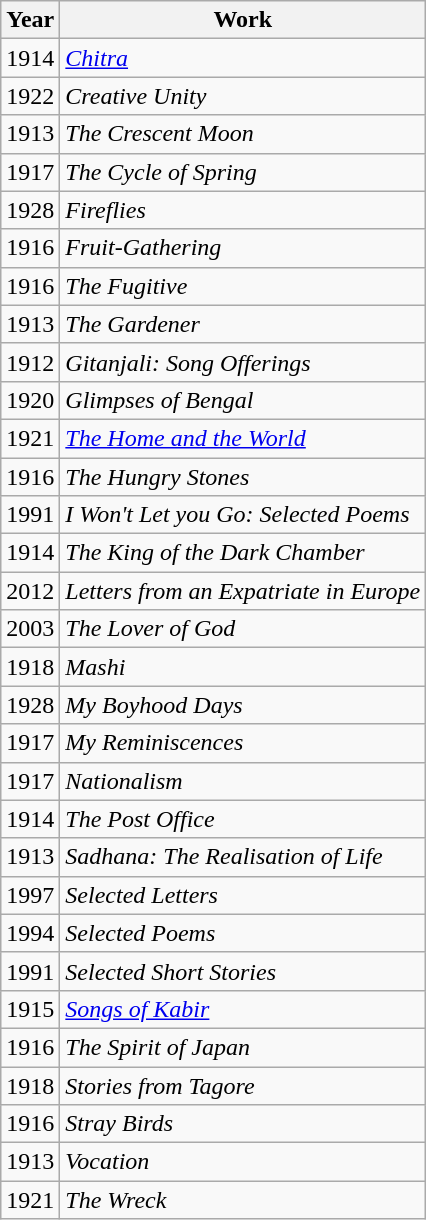<table class="wikitable sortable">
<tr>
<th>Year</th>
<th>Work</th>
</tr>
<tr>
<td>1914</td>
<td><em><a href='#'>Chitra</a></em></td>
</tr>
<tr>
<td>1922</td>
<td><em>Creative Unity</em></td>
</tr>
<tr>
<td>1913</td>
<td><em>The Crescent Moon</em></td>
</tr>
<tr>
<td>1917</td>
<td><em>The Cycle of Spring</em></td>
</tr>
<tr>
<td>1928</td>
<td><em>Fireflies</em></td>
</tr>
<tr>
<td>1916</td>
<td><em>Fruit-Gathering</em></td>
</tr>
<tr>
<td>1916</td>
<td><em>The Fugitive</em></td>
</tr>
<tr>
<td>1913</td>
<td><em>The Gardener</em></td>
</tr>
<tr>
<td>1912</td>
<td><em>Gitanjali: Song Offerings</em></td>
</tr>
<tr>
<td>1920</td>
<td><em>Glimpses of Bengal</em></td>
</tr>
<tr>
<td>1921</td>
<td><em><a href='#'>The Home and the World</a></em></td>
</tr>
<tr>
<td>1916</td>
<td><em>The Hungry Stones</em></td>
</tr>
<tr>
<td>1991</td>
<td><em>I Won't Let you Go: Selected Poems</em></td>
</tr>
<tr>
<td>1914</td>
<td><em>The King of the Dark Chamber</em></td>
</tr>
<tr>
<td>2012</td>
<td><em>Letters from an Expatriate in Europe</em></td>
</tr>
<tr>
<td>2003</td>
<td><em>The Lover of God</em></td>
</tr>
<tr>
<td>1918</td>
<td><em>Mashi</em></td>
</tr>
<tr>
<td>1928</td>
<td><em>My Boyhood Days</em></td>
</tr>
<tr>
<td>1917</td>
<td><em>My Reminiscences</em></td>
</tr>
<tr>
<td>1917</td>
<td><em>Nationalism</em></td>
</tr>
<tr>
<td>1914</td>
<td><em>The Post Office</em></td>
</tr>
<tr>
<td>1913</td>
<td><em>Sadhana: The Realisation of Life</em></td>
</tr>
<tr>
<td>1997</td>
<td><em>Selected Letters</em></td>
</tr>
<tr>
<td>1994</td>
<td><em>Selected Poems</em></td>
</tr>
<tr>
<td>1991</td>
<td><em>Selected Short Stories</em></td>
</tr>
<tr>
<td>1915</td>
<td><em><a href='#'>Songs of Kabir</a></em></td>
</tr>
<tr>
<td>1916</td>
<td><em>The Spirit of Japan</em></td>
</tr>
<tr>
<td>1918</td>
<td><em>Stories from Tagore</em></td>
</tr>
<tr>
<td>1916</td>
<td><em>Stray Birds</em></td>
</tr>
<tr>
<td>1913</td>
<td><em>Vocation</em></td>
</tr>
<tr>
<td>1921</td>
<td><em>The Wreck</em></td>
</tr>
</table>
